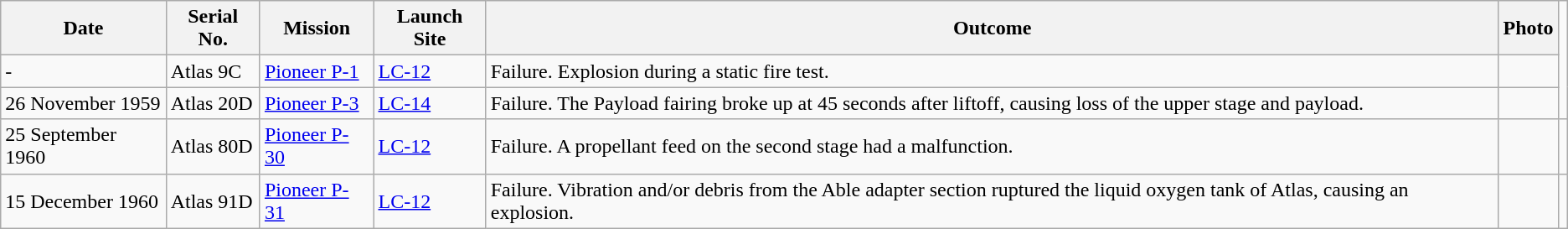<table class="wikitable sortable">
<tr>
<th>Date</th>
<th>Serial No.</th>
<th>Mission</th>
<th>Launch Site</th>
<th>Outcome</th>
<th>Photo</th>
</tr>
<tr>
<td>-</td>
<td>Atlas 9C</td>
<td><a href='#'>Pioneer P-1</a></td>
<td><a href='#'>LC-12</a></td>
<td>Failure. Explosion during a static fire test.</td>
<td></td>
</tr>
<tr>
<td>26 November 1959</td>
<td>Atlas 20D</td>
<td><a href='#'>Pioneer P-3</a></td>
<td><a href='#'>LC-14</a></td>
<td>Failure. The Payload fairing broke up at 45 seconds after liftoff, causing loss of the upper stage and payload.</td>
<td></td>
</tr>
<tr>
<td>25 September 1960</td>
<td>Atlas 80D</td>
<td><a href='#'>Pioneer P-30</a></td>
<td><a href='#'>LC-12</a></td>
<td>Failure. A propellant feed on the second stage had a malfunction.</td>
<td></td>
<td></td>
</tr>
<tr>
<td>15 December 1960</td>
<td>Atlas 91D</td>
<td><a href='#'>Pioneer P-31</a></td>
<td><a href='#'>LC-12</a></td>
<td rowspan="2">Failure. Vibration and/or debris from the Able adapter section ruptured the liquid oxygen tank of Atlas, causing an explosion.</td>
<td></td>
</tr>
</table>
